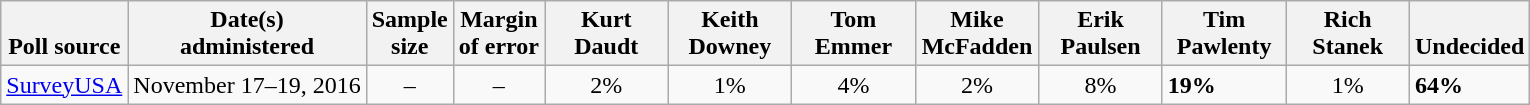<table class="wikitable">
<tr valign=bottom>
<th>Poll source</th>
<th>Date(s)<br>administered</th>
<th>Sample<br>size</th>
<th>Margin<br>of error</th>
<th style="width:75px;">Kurt<br>Daudt</th>
<th style="width:75px;">Keith<br>Downey</th>
<th style="width:75px;">Tom<br>Emmer</th>
<th style="width:75px;">Mike<br>McFadden</th>
<th style="width:75px;">Erik<br>Paulsen</th>
<th style="width:75px;">Tim<br>Pawlenty</th>
<th style="width:75px;">Rich<br>Stanek</th>
<th>Undecided</th>
</tr>
<tr>
<td><a href='#'>SurveyUSA</a></td>
<td align=center>November 17–19, 2016</td>
<td align=center>–</td>
<td align=center>–</td>
<td align=center>2%</td>
<td align=center>1%</td>
<td align=center>4%</td>
<td align=center>2%</td>
<td align=center>8%</td>
<td><strong>19%</strong></td>
<td align=center>1%</td>
<td><strong>64%</strong></td>
</tr>
</table>
